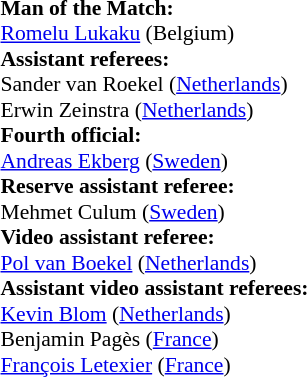<table style="width:100%; font-size:90%;">
<tr>
<td><br><strong>Man of the Match:</strong>
<br><a href='#'>Romelu Lukaku</a> (Belgium)<br><strong>Assistant referees:</strong>
<br>Sander van Roekel (<a href='#'>Netherlands</a>)
<br>Erwin Zeinstra (<a href='#'>Netherlands</a>)
<br><strong>Fourth official:</strong>
<br><a href='#'>Andreas Ekberg</a> (<a href='#'>Sweden</a>)
<br><strong>Reserve assistant referee:</strong>
<br>Mehmet Culum (<a href='#'>Sweden</a>)
<br><strong>Video assistant referee:</strong>
<br><a href='#'>Pol van Boekel</a> (<a href='#'>Netherlands</a>)
<br><strong>Assistant video assistant referees:</strong>
<br><a href='#'>Kevin Blom</a> (<a href='#'>Netherlands</a>)
<br>Benjamin Pagès (<a href='#'>France</a>)
<br><a href='#'>François Letexier</a> (<a href='#'>France</a>)</td>
</tr>
</table>
